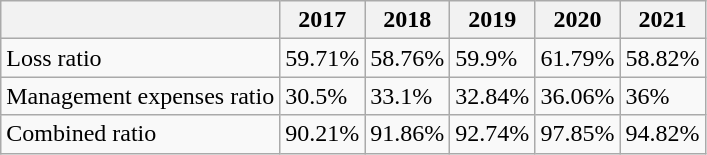<table class="wikitable">
<tr>
<th></th>
<th>2017</th>
<th>2018</th>
<th>2019</th>
<th>2020</th>
<th>2021</th>
</tr>
<tr>
<td>Loss ratio</td>
<td>59.71%</td>
<td>58.76%</td>
<td>59.9%</td>
<td>61.79%</td>
<td>58.82%</td>
</tr>
<tr>
<td>Management expenses ratio</td>
<td>30.5%</td>
<td>33.1%</td>
<td>32.84%</td>
<td>36.06%</td>
<td>36%</td>
</tr>
<tr>
<td>Combined ratio</td>
<td>90.21%</td>
<td>91.86%</td>
<td>92.74%</td>
<td>97.85%</td>
<td>94.82%</td>
</tr>
</table>
